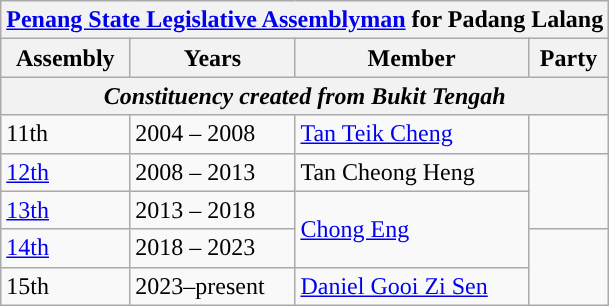<table class="wikitable">
<tr>
<th colspan="4"><a href='#'>Penang State Legislative Assemblyman</a> for Padang Lalang</th>
</tr>
<tr>
<th>Assembly</th>
<th>Years</th>
<th>Member</th>
<th>Party</th>
</tr>
<tr>
<th colspan="4" align="center"><em>Constituency created from Bukit Tengah</em></th>
</tr>
<tr>
<td>11th</td>
<td>2004 – 2008</td>
<td><a href='#'>Tan Teik Cheng</a></td>
<td></td>
</tr>
<tr>
<td><a href='#'>12th</a></td>
<td>2008 – 2013</td>
<td>Tan Cheong Heng</td>
<td rowspan="2"></td>
</tr>
<tr>
<td><a href='#'>13th</a></td>
<td>2013 – 2018</td>
<td rowspan="2"><a href='#'>Chong Eng</a></td>
</tr>
<tr>
<td><a href='#'>14th</a></td>
<td>2018 – 2023</td>
<td rowspan=2></td>
</tr>
<tr>
<td>15th</td>
<td>2023–present</td>
<td><a href='#'>Daniel Gooi Zi Sen</a></td>
</tr>
</table>
